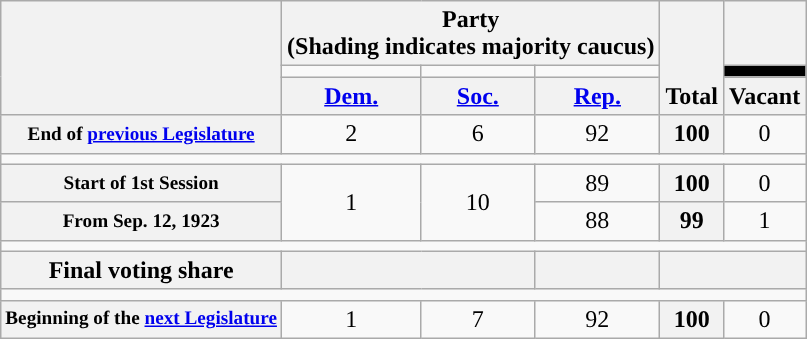<table class=wikitable style="text-align:center">
<tr style="vertical-align:bottom;">
<th rowspan=3></th>
<th colspan=3>Party <div>(Shading indicates majority caucus)</div></th>
<th rowspan=3>Total</th>
<th></th>
</tr>
<tr style="height:5px">
<td style="background-color:"></td>
<td style="background-color:"></td>
<td style="background-color:"></td>
<td style="background:black;"></td>
</tr>
<tr>
<th><a href='#'>Dem.</a></th>
<th><a href='#'>Soc.</a></th>
<th><a href='#'>Rep.</a></th>
<th>Vacant</th>
</tr>
<tr>
<th style="font-size:80%;">End of <a href='#'>previous Legislature</a></th>
<td>2</td>
<td>6</td>
<td>92</td>
<th>100</th>
<td>0</td>
</tr>
<tr>
<td colspan=6></td>
</tr>
<tr>
<th style="font-size:80%;">Start of 1st Session</th>
<td rowspan="2">1</td>
<td rowspan="2">10</td>
<td>89</td>
<th>100</th>
<td>0</td>
</tr>
<tr>
<th style="font-size:80%;">From Sep. 12, 1923</th>
<td>88</td>
<th>99</th>
<td>1</td>
</tr>
<tr>
<td colspan=6></td>
</tr>
<tr>
<th>Final voting share</th>
<th colspan=2></th>
<th></th>
<th colspan=2></th>
</tr>
<tr>
<td colspan=6></td>
</tr>
<tr>
<th style="font-size:80%;">Beginning of the <a href='#'>next Legislature</a></th>
<td>1</td>
<td>7</td>
<td>92</td>
<th>100</th>
<td>0</td>
</tr>
</table>
